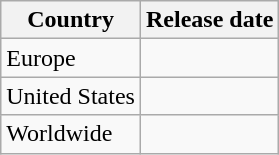<table class="wikitable">
<tr>
<th>Country</th>
<th>Release date</th>
</tr>
<tr>
<td>Europe</td>
<td></td>
</tr>
<tr>
<td>United States</td>
<td></td>
</tr>
<tr>
<td>Worldwide</td>
<td></td>
</tr>
</table>
